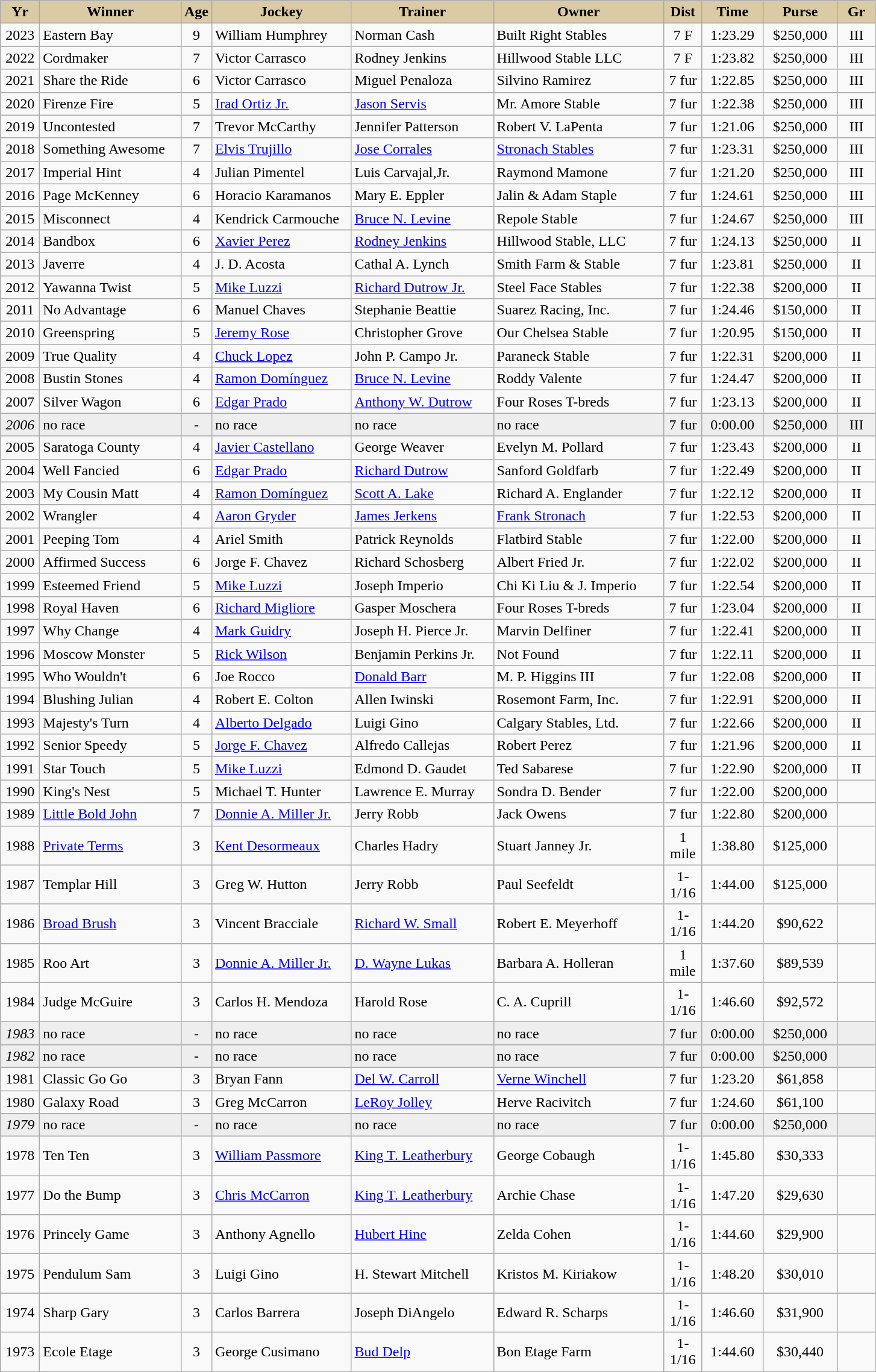<table class="wikitable sortable">
<tr>
<th style="background-color:#DACAA5; width:36px">Yr<br></th>
<th style="background-color:#DACAA5; width:149px">Winner<br></th>
<th style="background-color:#DACAA5; width:20px">Age<br></th>
<th style="background-color:#DACAA5; width:147px">Jockey<br></th>
<th style="background-color:#DACAA5; width:150px">Trainer<br></th>
<th style="background-color:#DACAA5; width:181px">Owner<br></th>
<th style="background-color:#DACAA5; width:35px">Dist<br></th>
<th style="background-color:#DACAA5; width:60px">Time<br></th>
<th style="background-color:#DACAA5; width:75px">Purse  <br></th>
<th style="background-color:#DACAA5; width:35px">Gr</th>
</tr>
<tr>
<td align="center">2023</td>
<td>Eastern Bay</td>
<td align="center">9</td>
<td>William Humphrey</td>
<td>Norman Cash</td>
<td>Built Right Stables</td>
<td align="center">7 F</td>
<td align="center">1:23.29</td>
<td align="center">$250,000</td>
<td align="center">III</td>
</tr>
<tr>
<td align="center">2022</td>
<td>Cordmaker</td>
<td align="center">7</td>
<td>Victor Carrasco</td>
<td>Rodney Jenkins</td>
<td>Hillwood Stable LLC</td>
<td align="center">7 F</td>
<td align="center">1:23.82</td>
<td align="center">$250,000</td>
<td align="center">III</td>
</tr>
<tr>
<td align=center>2021</td>
<td>Share the Ride</td>
<td align=center>6</td>
<td>Victor Carrasco</td>
<td>Miguel Penaloza</td>
<td>Silvino Ramirez</td>
<td align=center>7 fur</td>
<td align=center>1:22.85</td>
<td align=center>$250,000</td>
<td align=center>III</td>
</tr>
<tr>
<td align=center>2020</td>
<td>Firenze Fire</td>
<td align=center>5</td>
<td><a href='#'>Irad Ortiz Jr.</a></td>
<td><a href='#'>Jason Servis</a></td>
<td>Mr. Amore Stable</td>
<td align=center>7 fur</td>
<td align=center>1:22.38</td>
<td align=center>$250,000</td>
<td align=center>III</td>
</tr>
<tr>
<td align=center>2019</td>
<td>Uncontested</td>
<td align=center>7</td>
<td>Trevor McCarthy</td>
<td>Jennifer Patterson</td>
<td>Robert V. LaPenta</td>
<td align=center>7 fur</td>
<td align=center>1:21.06</td>
<td align=center>$250,000</td>
<td align=center>III</td>
</tr>
<tr>
<td align=center>2018</td>
<td>Something Awesome</td>
<td align=center>7</td>
<td><a href='#'>Elvis Trujillo</a></td>
<td><a href='#'>Jose Corrales</a></td>
<td><a href='#'>Stronach Stables</a></td>
<td align=center>7 fur</td>
<td align=center>1:23.31</td>
<td align=center>$250,000</td>
<td align=center>III</td>
</tr>
<tr>
<td align=center>2017</td>
<td>Imperial Hint</td>
<td align=center>4</td>
<td>Julian Pimentel</td>
<td>Luis Carvajal,Jr.</td>
<td>Raymond Mamone</td>
<td align=center>7 fur</td>
<td align=center>1:21.20</td>
<td align=center>$250,000</td>
<td align=center>III</td>
</tr>
<tr>
<td align=center>2016</td>
<td>Page McKenney</td>
<td align=center>6</td>
<td>Horacio Karamanos</td>
<td>Mary E. Eppler</td>
<td>Jalin & Adam Staple</td>
<td align=center>7 fur</td>
<td align=center>1:24.61</td>
<td align=center>$250,000</td>
<td align=center>III</td>
</tr>
<tr>
<td align=center>2015</td>
<td>Misconnect</td>
<td align=center>4</td>
<td>Kendrick Carmouche</td>
<td><a href='#'>Bruce N. Levine</a></td>
<td>Repole Stable</td>
<td align=center>7 fur</td>
<td align=center>1:24.67</td>
<td align=center>$250,000</td>
<td align=center>III</td>
</tr>
<tr>
<td align=center>2014</td>
<td>Bandbox</td>
<td align=center>6</td>
<td><a href='#'>Xavier Perez</a></td>
<td><a href='#'>Rodney Jenkins</a></td>
<td>Hillwood Stable, LLC</td>
<td align=center>7 fur</td>
<td align=center>1:24.13</td>
<td align=center>$250,000</td>
<td align=center>II</td>
</tr>
<tr>
<td align=center>2013</td>
<td>Javerre</td>
<td align=center>4</td>
<td>J. D. Acosta</td>
<td>Cathal A. Lynch</td>
<td>Smith Farm & Stable</td>
<td align=center>7 fur</td>
<td align=center>1:23.81</td>
<td align=center>$250,000</td>
<td align=center>II</td>
</tr>
<tr>
<td align=center>2012</td>
<td>Yawanna Twist</td>
<td align=center>5</td>
<td><a href='#'>Mike Luzzi</a></td>
<td><a href='#'>Richard Dutrow Jr.</a></td>
<td>Steel Face Stables</td>
<td align=center>7 fur</td>
<td align=center>1:22.38</td>
<td align=center>$200,000</td>
<td align=center>II</td>
</tr>
<tr>
<td align=center>2011</td>
<td>No Advantage</td>
<td align=center>6</td>
<td>Manuel Chaves</td>
<td>Stephanie Beattie</td>
<td>Suarez Racing, Inc.</td>
<td align=center>7 fur</td>
<td align=center>1:24.46</td>
<td align=center>$150,000</td>
<td align=center>II</td>
</tr>
<tr>
<td align=center>2010</td>
<td>Greenspring</td>
<td align=center>5</td>
<td><a href='#'>Jeremy Rose</a></td>
<td>Christopher Grove</td>
<td>Our Chelsea Stable</td>
<td align=center>7 fur</td>
<td align=center>1:20.95</td>
<td align=center>$150,000</td>
<td align=center>II</td>
</tr>
<tr>
<td align=center>2009</td>
<td>True Quality</td>
<td align=center>4</td>
<td><a href='#'>Chuck Lopez</a></td>
<td>John P. Campo Jr.</td>
<td>Paraneck Stable</td>
<td align=center>7 fur</td>
<td align=center>1:22.31</td>
<td align=center>$200,000</td>
<td align=center>II</td>
</tr>
<tr>
<td align=center>2008</td>
<td>Bustin Stones</td>
<td align=center>4</td>
<td><a href='#'>Ramon Domínguez</a></td>
<td><a href='#'>Bruce N. Levine</a></td>
<td>Roddy Valente</td>
<td align=center>7 fur</td>
<td align=center>1:24.47</td>
<td align=center>$200,000</td>
<td align=center>II</td>
</tr>
<tr>
<td align=center>2007</td>
<td>Silver Wagon</td>
<td align=center>6</td>
<td><a href='#'>Edgar Prado</a></td>
<td><a href='#'>Anthony W. Dutrow</a></td>
<td>Four Roses T-breds</td>
<td align=center>7 fur</td>
<td align=center>1:23.13</td>
<td align=center>$200,000</td>
<td align=center>II</td>
</tr>
<tr bgcolor="#eeeeee">
<td align=center><em>2006</em></td>
<td>no race</td>
<td align=center>-</td>
<td>no race</td>
<td>no race</td>
<td>no race</td>
<td align=center>7 fur</td>
<td align=center>0:00.00</td>
<td align=center>$250,000</td>
<td align=center>III</td>
</tr>
<tr>
<td align=center>2005</td>
<td>Saratoga County</td>
<td align=center>4</td>
<td><a href='#'>Javier Castellano</a></td>
<td>George Weaver</td>
<td>Evelyn M. Pollard</td>
<td align=center>7 fur</td>
<td align=center>1:23.43</td>
<td align=center>$200,000</td>
<td align=center>II</td>
</tr>
<tr>
<td align=center>2004</td>
<td>Well Fancied</td>
<td align=center>6</td>
<td><a href='#'>Edgar Prado</a></td>
<td><a href='#'>Richard Dutrow</a></td>
<td>Sanford Goldfarb</td>
<td align=center>7 fur</td>
<td align=center>1:22.49</td>
<td align=center>$200,000</td>
<td align=center>II</td>
</tr>
<tr>
<td align=center>2003</td>
<td>My Cousin Matt</td>
<td align=center>4</td>
<td><a href='#'>Ramon Domínguez</a></td>
<td><a href='#'>Scott A. Lake</a></td>
<td>Richard A. Englander</td>
<td align=center>7 fur</td>
<td align=center>1:22.12</td>
<td align=center>$200,000</td>
<td align=center>II</td>
</tr>
<tr>
<td align=center>2002</td>
<td>Wrangler</td>
<td align=center>4</td>
<td><a href='#'>Aaron Gryder</a></td>
<td><a href='#'>James Jerkens</a></td>
<td><a href='#'>Frank Stronach</a></td>
<td align=center>7 fur</td>
<td align=center>1:22.53</td>
<td align=center>$200,000</td>
<td align=center>II</td>
</tr>
<tr>
<td align=center>2001</td>
<td>Peeping Tom</td>
<td align=center>4</td>
<td>Ariel Smith</td>
<td>Patrick Reynolds</td>
<td>Flatbird Stable</td>
<td align=center>7 fur</td>
<td align=center>1:22.00</td>
<td align=center>$200,000</td>
<td align=center>II</td>
</tr>
<tr>
<td align=center>2000</td>
<td>Affirmed Success</td>
<td align=center>6</td>
<td>Jorge F. Chavez</td>
<td>Richard Schosberg</td>
<td>Albert Fried Jr.</td>
<td align=center>7 fur</td>
<td align=center>1:22.02</td>
<td align=center>$200,000</td>
<td align=center>II</td>
</tr>
<tr>
<td align=center>1999</td>
<td>Esteemed Friend</td>
<td align=center>5</td>
<td><a href='#'>Mike Luzzi</a></td>
<td>Joseph Imperio</td>
<td>Chi Ki Liu & J. Imperio</td>
<td align=center>7 fur</td>
<td align=center>1:22.54</td>
<td align=center>$200,000</td>
<td align=center>II</td>
</tr>
<tr>
<td align=center>1998</td>
<td>Royal Haven</td>
<td align=center>6</td>
<td><a href='#'>Richard Migliore</a></td>
<td>Gasper Moschera</td>
<td>Four Roses T-breds</td>
<td align=center>7 fur</td>
<td align=center>1:23.04</td>
<td align=center>$200,000</td>
<td align=center>II</td>
</tr>
<tr>
<td align=center>1997</td>
<td>Why Change</td>
<td align=center>4</td>
<td><a href='#'>Mark Guidry</a></td>
<td>Joseph H. Pierce Jr.</td>
<td>Marvin Delfiner</td>
<td align=center>7 fur</td>
<td align=center>1:22.41</td>
<td align=center>$200,000</td>
<td align=center>II</td>
</tr>
<tr>
<td align=center>1996</td>
<td>Moscow Monster</td>
<td align=center>5</td>
<td><a href='#'>Rick Wilson</a></td>
<td>Benjamin Perkins Jr.</td>
<td>Not Found</td>
<td align=center>7 fur</td>
<td align=center>1:22.11</td>
<td align=center>$200,000</td>
<td align=center>II</td>
</tr>
<tr>
<td align=center>1995</td>
<td>Who Wouldn't</td>
<td align=center>6</td>
<td>Joe Rocco</td>
<td><a href='#'>Donald Barr</a></td>
<td>M. P. Higgins III</td>
<td align=center>7 fur</td>
<td align=center>1:22.08</td>
<td align=center>$200,000</td>
<td align=center>II</td>
</tr>
<tr>
<td align=center>1994</td>
<td>Blushing Julian</td>
<td align=center>4</td>
<td>Robert E. Colton</td>
<td>Allen Iwinski</td>
<td>Rosemont Farm, Inc.</td>
<td align=center>7 fur</td>
<td align=center>1:22.91</td>
<td align=center>$200,000</td>
<td align=center>II</td>
</tr>
<tr>
<td align=center>1993</td>
<td>Majesty's Turn</td>
<td align=center>4</td>
<td><a href='#'>Alberto Delgado</a></td>
<td>Luigi Gino</td>
<td>Calgary Stables, Ltd.</td>
<td align=center>7 fur</td>
<td align=center>1:22.66</td>
<td align=center>$200,000</td>
<td align=center>II</td>
</tr>
<tr>
<td align=center>1992</td>
<td>Senior Speedy</td>
<td align=center>5</td>
<td><a href='#'>Jorge F. Chavez</a></td>
<td>Alfredo Callejas</td>
<td>Robert Perez</td>
<td align=center>7 fur</td>
<td align=center>1:21.96</td>
<td align=center>$200,000</td>
<td align=center>II</td>
</tr>
<tr>
<td align=center>1991</td>
<td>Star Touch</td>
<td align=center>5</td>
<td><a href='#'>Mike Luzzi</a></td>
<td>Edmond D. Gaudet</td>
<td>Ted Sabarese</td>
<td align=center>7 fur</td>
<td align=center>1:22.90</td>
<td align=center>$200,000</td>
<td align=center>II</td>
</tr>
<tr>
<td align=center>1990</td>
<td>King's Nest</td>
<td align=center>5</td>
<td>Michael T. Hunter</td>
<td>Lawrence E. Murray</td>
<td>Sondra D. Bender</td>
<td align=center>7 fur</td>
<td align=center>1:22.00</td>
<td align=center>$200,000</td>
<td align=center></td>
</tr>
<tr>
<td align=center>1989</td>
<td><a href='#'>Little Bold John</a></td>
<td align=center>7</td>
<td><a href='#'>Donnie A. Miller Jr.</a></td>
<td>Jerry Robb</td>
<td>Jack Owens</td>
<td align=center>7 fur</td>
<td align=center>1:22.80</td>
<td align=center>$200,000</td>
<td align=center></td>
</tr>
<tr>
<td align=center>1988</td>
<td><a href='#'>Private Terms</a></td>
<td align=center>3</td>
<td><a href='#'>Kent Desormeaux</a></td>
<td>Charles Hadry</td>
<td>Stuart Janney Jr.</td>
<td align=center>1 mile</td>
<td align=center>1:38.80</td>
<td align=center>$125,000</td>
<td align=center></td>
</tr>
<tr>
<td align=center>1987</td>
<td>Templar Hill</td>
<td align=center>3</td>
<td>Greg W. Hutton</td>
<td>Jerry Robb</td>
<td>Paul Seefeldt</td>
<td align=center>1-1/16</td>
<td align=center>1:44.00</td>
<td align=center>$125,000</td>
<td align=center></td>
</tr>
<tr>
<td align=center>1986</td>
<td><a href='#'>Broad Brush</a></td>
<td align=center>3</td>
<td>Vincent Bracciale</td>
<td><a href='#'>Richard W. Small</a></td>
<td>Robert E. Meyerhoff</td>
<td align=center>1-1/16</td>
<td align=center>1:44.20</td>
<td align=center>$90,622</td>
<td align=center></td>
</tr>
<tr>
<td align=center>1985</td>
<td>Roo Art</td>
<td align=center>3</td>
<td><a href='#'>Donnie A. Miller Jr.</a></td>
<td><a href='#'>D. Wayne Lukas</a></td>
<td>Barbara A. Holleran</td>
<td align=center>1 mile</td>
<td align=center>1:37.60</td>
<td align=center>$89,539</td>
<td></td>
</tr>
<tr>
<td align=center>1984</td>
<td>Judge McGuire</td>
<td align=center>3</td>
<td>Carlos H. Mendoza</td>
<td>Harold Rose</td>
<td>C. A. Cuprill</td>
<td align=center>1-1/16</td>
<td align=center>1:46.60</td>
<td align=center>$92,572</td>
<td></td>
</tr>
<tr bgcolor="#eeeeee">
<td align=center><em>1983</em></td>
<td>no race</td>
<td align=center>-</td>
<td>no race</td>
<td>no race</td>
<td>no race</td>
<td align=center>7 fur</td>
<td align=center>0:00.00</td>
<td align=center>$250,000</td>
<td align=center></td>
</tr>
<tr bgcolor="#eeeeee">
<td align=center><em>1982</em></td>
<td>no race</td>
<td align=center>-</td>
<td>no race</td>
<td>no race</td>
<td>no race</td>
<td align=center>7 fur</td>
<td align=center>0:00.00</td>
<td align=center>$250,000</td>
<td align=center></td>
</tr>
<tr>
<td align=center>1981</td>
<td>Classic Go Go</td>
<td align=center>3</td>
<td>Bryan Fann</td>
<td><a href='#'>Del W. Carroll</a></td>
<td><a href='#'>Verne Winchell</a></td>
<td align=center>7 fur</td>
<td align=center>1:23.20</td>
<td align=center>$61,858</td>
<td></td>
</tr>
<tr>
<td align=center>1980</td>
<td>Galaxy Road</td>
<td align=center>3</td>
<td>Greg McCarron</td>
<td><a href='#'>LeRoy Jolley</a></td>
<td>Herve Racivitch</td>
<td align=center>7 fur</td>
<td align=center>1:24.60</td>
<td align=center>$61,100</td>
<td></td>
</tr>
<tr bgcolor="#eeeeee">
<td align=center><em>1979</em></td>
<td>no race</td>
<td align=center>-</td>
<td>no race</td>
<td>no race</td>
<td>no race</td>
<td align=center>7 fur</td>
<td align=center>0:00.00</td>
<td align=center>$250,000</td>
<td align=center></td>
</tr>
<tr>
<td align=center>1978</td>
<td>Ten Ten</td>
<td align=center>3</td>
<td><a href='#'>William Passmore</a></td>
<td><a href='#'>King T. Leatherbury</a></td>
<td>George Cobaugh</td>
<td align=center>1-1/16</td>
<td align=center>1:45.80</td>
<td align=center>$30,333</td>
<td></td>
</tr>
<tr>
<td align=center>1977</td>
<td>Do the Bump</td>
<td align=center>3</td>
<td><a href='#'>Chris McCarron</a></td>
<td><a href='#'>King T. Leatherbury</a></td>
<td>Archie Chase</td>
<td align=center>1-1/16</td>
<td align=center>1:47.20</td>
<td align=center>$29,630</td>
<td></td>
</tr>
<tr>
<td align=center>1976</td>
<td>Princely Game</td>
<td align=center>3</td>
<td>Anthony Agnello</td>
<td><a href='#'>Hubert Hine</a></td>
<td>Zelda Cohen</td>
<td align=center>1-1/16</td>
<td align=center>1:44.60</td>
<td align=center>$29,900</td>
<td></td>
</tr>
<tr>
<td align=center>1975</td>
<td>Pendulum Sam</td>
<td align=center>3</td>
<td>Luigi Gino</td>
<td>H. Stewart Mitchell</td>
<td>Kristos M. Kiriakow</td>
<td align=center>1-1/16</td>
<td align=center>1:48.20</td>
<td align=center>$30,010</td>
<td></td>
</tr>
<tr>
<td align=center>1974</td>
<td>Sharp Gary</td>
<td align=center>3</td>
<td>Carlos Barrera</td>
<td>Joseph DiAngelo</td>
<td>Edward R. Scharps</td>
<td align=center>1-1/16</td>
<td align=center>1:46.60</td>
<td align=center>$31,900</td>
<td></td>
</tr>
<tr>
<td align=center>1973</td>
<td>Ecole Etage</td>
<td align=center>3</td>
<td>George Cusimano</td>
<td><a href='#'>Bud Delp</a></td>
<td>Bon Etage Farm</td>
<td align=center>1-1/16</td>
<td align=center>1:44.60</td>
<td align=center>$30,440</td>
<td></td>
</tr>
</table>
